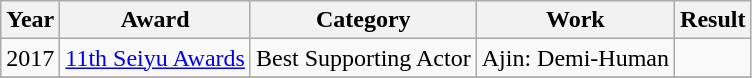<table class="wikitable sortable">
<tr>
<th>Year</th>
<th>Award</th>
<th>Category</th>
<th>Work</th>
<th>Result</th>
</tr>
<tr>
<td>2017</td>
<td><a href='#'>11th Seiyu Awards</a></td>
<td>Best Supporting Actor</td>
<td>Ajin: Demi-Human</td>
<td></td>
</tr>
<tr>
</tr>
</table>
